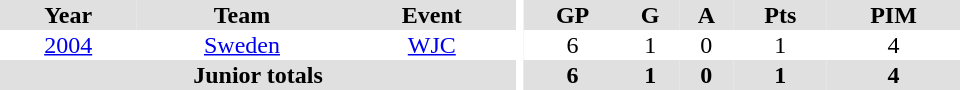<table border="0" cellpadding="1" cellspacing="0" ID="Table3" style="text-align:center; width:40em">
<tr ALIGN="center" bgcolor="#e0e0e0">
<th>Year</th>
<th>Team</th>
<th>Event</th>
<th rowspan="99" bgcolor="#ffffff"></th>
<th>GP</th>
<th>G</th>
<th>A</th>
<th>Pts</th>
<th>PIM</th>
</tr>
<tr>
<td><a href='#'>2004</a></td>
<td><a href='#'>Sweden</a></td>
<td><a href='#'>WJC</a></td>
<td>6</td>
<td>1</td>
<td>0</td>
<td>1</td>
<td>4</td>
</tr>
<tr bgcolor="#e0e0e0">
<th colspan="3">Junior totals</th>
<th>6</th>
<th>1</th>
<th>0</th>
<th>1</th>
<th>4</th>
</tr>
</table>
